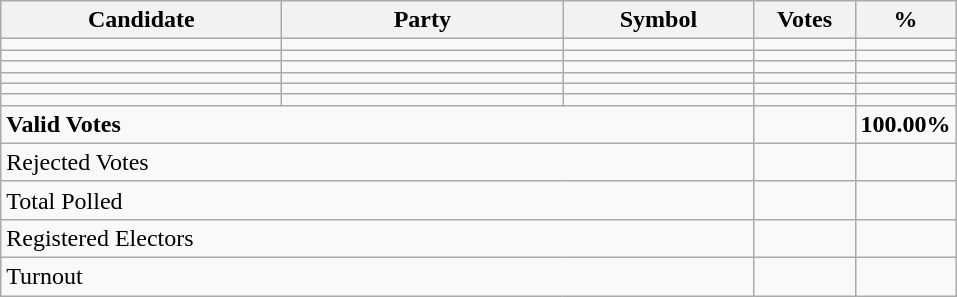<table class="wikitable" border="1" style="text-align:right;">
<tr>
<th align=left width="180">Candidate</th>
<th align=left width="180">Party</th>
<th align=left width="120">Symbol</th>
<th align=left width="60">Votes</th>
<th align=left width="60">%</th>
</tr>
<tr>
<td align=left></td>
<td align=left></td>
<td></td>
<td></td>
<td></td>
</tr>
<tr>
<td align=left></td>
<td align=left></td>
<td></td>
<td></td>
<td></td>
</tr>
<tr>
<td align=left></td>
<td align=left></td>
<td></td>
<td></td>
<td></td>
</tr>
<tr>
<td align=left></td>
<td align=left></td>
<td></td>
<td></td>
<td></td>
</tr>
<tr>
<td align=left></td>
<td align=left></td>
<td></td>
<td></td>
<td></td>
</tr>
<tr>
<td align=left></td>
<td align=left></td>
<td></td>
<td></td>
<td></td>
</tr>
<tr>
<td align=left colspan=3><strong>Valid Votes</strong></td>
<td><strong> </strong></td>
<td><strong>100.00%</strong></td>
</tr>
<tr>
<td align=left colspan=3>Rejected Votes</td>
<td></td>
<td></td>
</tr>
<tr>
<td align=left colspan=3>Total Polled</td>
<td></td>
<td></td>
</tr>
<tr>
<td align=left colspan=3>Registered Electors</td>
<td></td>
<td></td>
</tr>
<tr>
<td align=left colspan=3>Turnout</td>
<td></td>
</tr>
</table>
